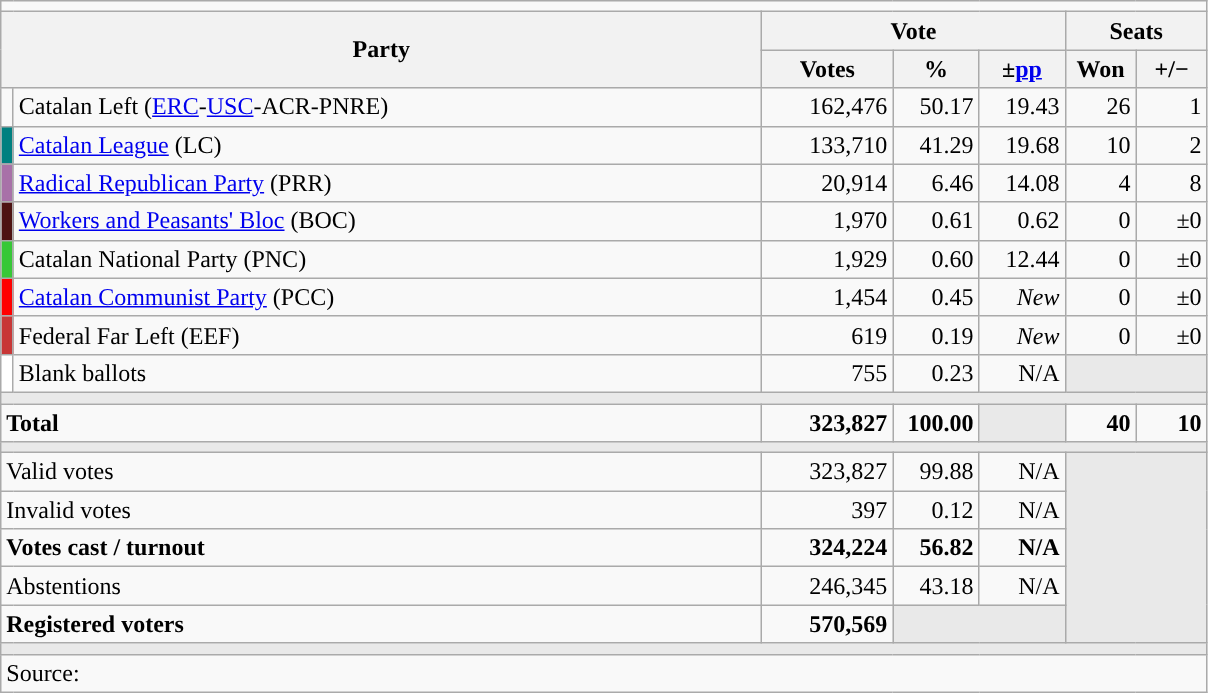<table class="wikitable" style="text-align:right; font-size:100%;">
<tr>
<td colspan="7"></td>
</tr>
<tr>
<th align="left" rowspan="2" colspan="2" width="500">Party</th>
<th colspan="3">Vote</th>
<th colspan="2">Seats</th>
</tr>
<tr>
<th width="80">Votes</th>
<th width="50">%</th>
<th width="50">±<a href='#'>pp</a></th>
<th width="40">Won</th>
<th width="40">+/−</th>
</tr>
<tr>
<td width="1"></td>
<td align="left">Catalan Left (<a href='#'>ERC</a>-<a href='#'>USC</a>-ACR-PNRE)</td>
<td>162,476</td>
<td>50.17</td>
<td>19.43</td>
<td>26</td>
<td>1</td>
</tr>
<tr>
<td width="1" style="color:inherit;background:#008080"></td>
<td align="left"><a href='#'>Catalan League</a> (LC)</td>
<td>133,710</td>
<td>41.29</td>
<td>19.68</td>
<td>10</td>
<td>2</td>
</tr>
<tr>
<td width="1" style="color:inherit;background:#A871A8"></td>
<td align="left"><a href='#'>Radical Republican Party</a> (PRR)</td>
<td>20,914</td>
<td>6.46</td>
<td>14.08</td>
<td>4</td>
<td>8</td>
</tr>
<tr>
<td width="1" style="color:inherit;background:#4D1313"></td>
<td align="left"><a href='#'>Workers and Peasants' Bloc</a> (BOC)</td>
<td>1,970</td>
<td>0.61</td>
<td>0.62</td>
<td>0</td>
<td>±0</td>
</tr>
<tr>
<td width="1" style="color:inherit;background:#37C837"></td>
<td align="left">Catalan National Party (PNC)</td>
<td>1,929</td>
<td>0.60</td>
<td>12.44</td>
<td>0</td>
<td>±0</td>
</tr>
<tr>
<td width="1" style="color:inherit;background:#FF0000"></td>
<td align="left"><a href='#'>Catalan Communist Party</a> (PCC)</td>
<td>1,454</td>
<td>0.45</td>
<td><em>New</em></td>
<td>0</td>
<td>±0</td>
</tr>
<tr>
<td width="1" style="color:inherit;background:#C83737"></td>
<td align="left">Federal Far Left (EEF)</td>
<td>619</td>
<td>0.19</td>
<td><em>New</em></td>
<td>0</td>
<td>±0</td>
</tr>
<tr>
<td width="1" style="color:inherit;background:#FFFFFF"></td>
<td align="left">Blank ballots</td>
<td>755</td>
<td>0.23</td>
<td>N/A</td>
<td bgcolor="#E9E9E9" colspan="2"></td>
</tr>
<tr>
<td colspan="7" bgcolor="#E9E9E9"></td>
</tr>
<tr style="font-weight:bold;">
<td align="left" colspan="2">Total</td>
<td>323,827</td>
<td>100.00</td>
<td style="color:inherit;background:#E9E9E9"></td>
<td>40</td>
<td>10</td>
</tr>
<tr>
<td colspan="7" bgcolor="#E9E9E9"></td>
</tr>
<tr>
<td align="left" colspan="2">Valid votes</td>
<td>323,827</td>
<td>99.88</td>
<td>N/A</td>
<td bgcolor="#E9E9E9" colspan="2" rowspan="5"></td>
</tr>
<tr>
<td align="left" colspan="2">Invalid votes</td>
<td>397</td>
<td>0.12</td>
<td>N/A</td>
</tr>
<tr>
<td align="left" colspan="2"><strong>Votes cast / turnout</strong></td>
<td><strong>324,224</strong></td>
<td><strong>56.82</strong></td>
<td><strong>N/A</strong></td>
</tr>
<tr>
<td align="left" colspan="2">Abstentions</td>
<td>246,345</td>
<td>43.18</td>
<td>N/A</td>
</tr>
<tr style="font-weight:bold;">
<td align="left" colspan="2">Registered voters</td>
<td>570,569</td>
<td bgcolor="#E9E9E9" colspan="2"></td>
</tr>
<tr>
<td colspan="7" bgcolor="#E9E9E9"></td>
</tr>
<tr>
<td align="left" colspan="7">Source: </td>
</tr>
</table>
